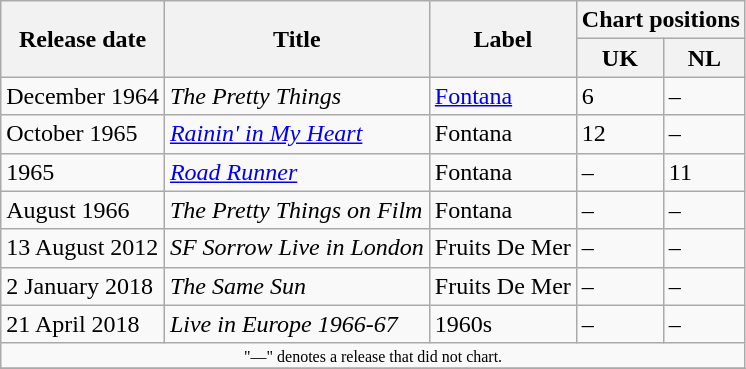<table class="wikitable">
<tr>
<th rowspan="2">Release date</th>
<th rowspan="2">Title</th>
<th rowspan="2">Label</th>
<th colspan="2">Chart positions</th>
</tr>
<tr>
<th style="text-align:center;">UK</th>
<th style="text-align:center;">NL</th>
</tr>
<tr>
<td>December 1964</td>
<td><em>The Pretty Things</em></td>
<td><a href='#'>Fontana</a> </td>
<td>6</td>
<td>–</td>
</tr>
<tr>
<td>October 1965</td>
<td><em><a href='#'>Rainin' in My Heart</a></em></td>
<td>Fontana </td>
<td>12</td>
<td>–</td>
</tr>
<tr>
<td>1965</td>
<td><em><a href='#'>Road Runner</a></em></td>
<td>Fontana </td>
<td>–</td>
<td>11</td>
</tr>
<tr>
<td>August 1966</td>
<td><em>The Pretty Things on Film</em></td>
<td>Fontana </td>
<td>–</td>
<td>–</td>
</tr>
<tr>
<td>13 August 2012</td>
<td><em>SF Sorrow Live in London</em></td>
<td>Fruits De Mer </td>
<td>–</td>
<td>–</td>
</tr>
<tr>
<td>2 January 2018</td>
<td><em>The Same Sun</em></td>
<td>Fruits De Mer </td>
<td>–</td>
<td>–</td>
</tr>
<tr>
<td>21 April 2018</td>
<td><em>Live in Europe 1966-67</em></td>
<td>1960s </td>
<td>–</td>
<td>–</td>
</tr>
<tr>
<td align="center" colspan="5" style="font-size: 8pt">"—" denotes a release that did not chart.</td>
</tr>
<tr>
</tr>
</table>
